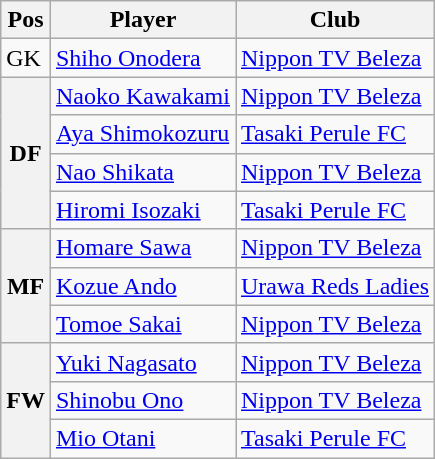<table class="wikitable">
<tr>
<th>Pos</th>
<th>Player</th>
<th>Club</th>
</tr>
<tr>
<td>GK</td>
<td> <a href='#'>Shiho Onodera</a></td>
<td><a href='#'>Nippon TV Beleza</a></td>
</tr>
<tr>
<th rowspan=4>DF</th>
<td> <a href='#'>Naoko Kawakami</a></td>
<td><a href='#'>Nippon TV Beleza</a></td>
</tr>
<tr>
<td> <a href='#'>Aya Shimokozuru</a></td>
<td><a href='#'>Tasaki Perule FC</a></td>
</tr>
<tr>
<td> <a href='#'>Nao Shikata</a></td>
<td><a href='#'>Nippon TV Beleza</a></td>
</tr>
<tr>
<td> <a href='#'>Hiromi Isozaki</a></td>
<td><a href='#'>Tasaki Perule FC</a></td>
</tr>
<tr>
<th rowspan=3>MF</th>
<td> <a href='#'>Homare Sawa</a></td>
<td><a href='#'>Nippon TV Beleza</a></td>
</tr>
<tr>
<td> <a href='#'>Kozue Ando</a></td>
<td><a href='#'>Urawa Reds Ladies</a></td>
</tr>
<tr>
<td> <a href='#'>Tomoe Sakai</a></td>
<td><a href='#'>Nippon TV Beleza</a></td>
</tr>
<tr>
<th rowspan=3>FW</th>
<td> <a href='#'>Yuki Nagasato</a></td>
<td><a href='#'>Nippon TV Beleza</a></td>
</tr>
<tr>
<td> <a href='#'>Shinobu Ono</a></td>
<td><a href='#'>Nippon TV Beleza</a></td>
</tr>
<tr>
<td> <a href='#'>Mio Otani</a></td>
<td><a href='#'>Tasaki Perule FC</a></td>
</tr>
</table>
